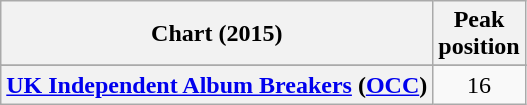<table class="wikitable sortable plainrowheaders" style="text-align:center">
<tr>
<th scope="col">Chart (2015)</th>
<th scope="col">Peak<br>position</th>
</tr>
<tr>
</tr>
<tr>
<th scope="row"><a href='#'>UK Independent Album Breakers</a> (<a href='#'>OCC</a>)</th>
<td>16</td>
</tr>
</table>
